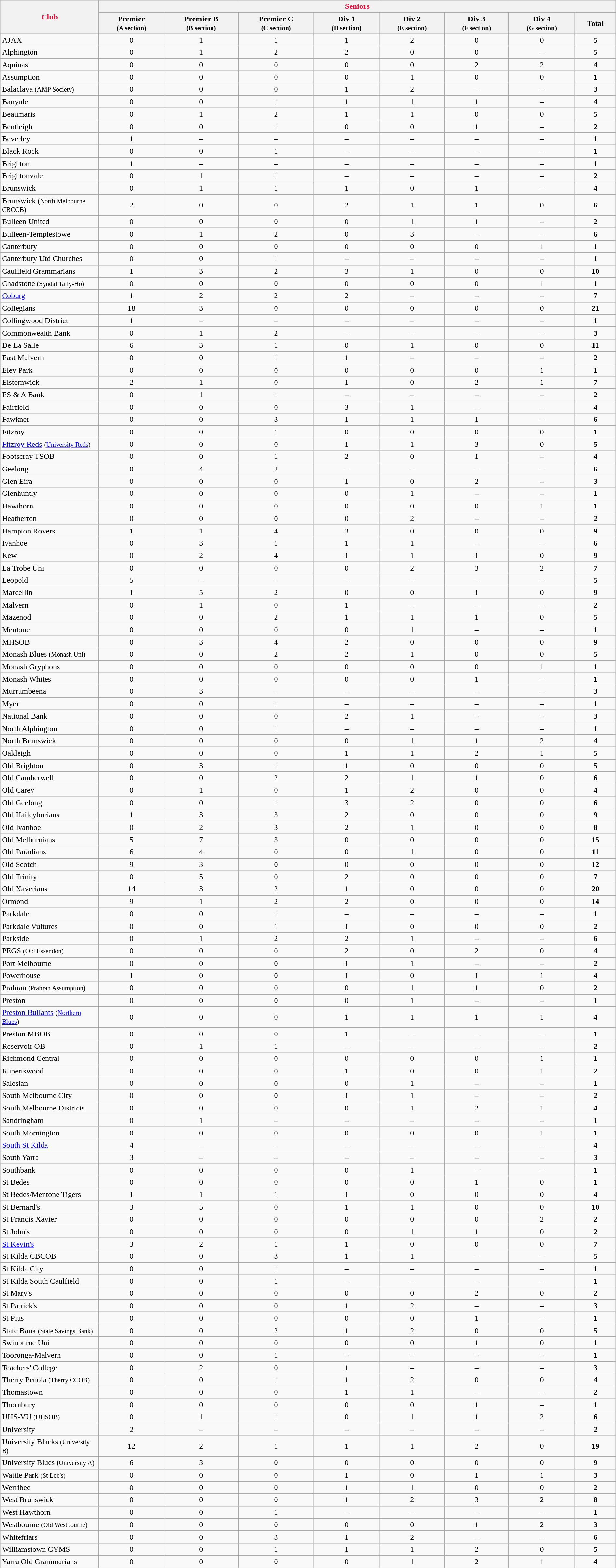<table class="wikitable sortable" style="width:100%;">
<tr>
<th rowspan=2; style="color:crimson; width:195px;">Club</th>
<th style="color:crimson" colspan="8">Seniors</th>
</tr>
<tr>
<th>Premier <br> <small> (A section) </small></th>
<th>Premier B <br> <small> (B section) </small></th>
<th>Premier C <br> <small> (C section) </small></th>
<th>Div 1 <br> <small> (D section) </small></th>
<th>Div 2 <br> <small> (E section) </small></th>
<th>Div 3 <br> <small> (F section) </small></th>
<th>Div 4 <br> <small> (G section) </small></th>
<th>Total</th>
</tr>
<tr>
<td>AJAX</td>
<td style="text-align:center;">0</td>
<td style="text-align:center;">1</td>
<td style="text-align:center;">1</td>
<td style="text-align:center;">1</td>
<td style="text-align:center;">2</td>
<td style="text-align:center;">0</td>
<td style="text-align:center;">0</td>
<td style="text-align:center;"><strong>5</strong></td>
</tr>
<tr>
<td>Alphington</td>
<td style="text-align:center;">0</td>
<td style="text-align:center;">1</td>
<td style="text-align:center;">2</td>
<td style="text-align:center;">2</td>
<td style="text-align:center;">0</td>
<td style="text-align:center;">0</td>
<td style="text-align:center;">–</td>
<td style="text-align:center;"><strong>5</strong></td>
</tr>
<tr>
<td>Aquinas</td>
<td style="text-align:center;">0</td>
<td style="text-align:center;">0</td>
<td style="text-align:center;">0</td>
<td style="text-align:center;">0</td>
<td style="text-align:center;">0</td>
<td style="text-align:center;">2</td>
<td style="text-align:center;">2</td>
<td style="text-align:center;"><strong>4</strong></td>
</tr>
<tr>
<td>Assumption</td>
<td style="text-align:center;">0</td>
<td style="text-align:center;">0</td>
<td style="text-align:center;">0</td>
<td style="text-align:center;">0</td>
<td style="text-align:center;">1</td>
<td style="text-align:center;">0</td>
<td style="text-align:center;">0</td>
<td style="text-align:center;"><strong>1</strong></td>
</tr>
<tr>
<td>Balaclava <small> (AMP Society) </small></td>
<td style="text-align:center;">0</td>
<td style="text-align:center;">0</td>
<td style="text-align:center;">0</td>
<td style="text-align:center;">1</td>
<td style="text-align:center;">2</td>
<td style="text-align:center;">–</td>
<td style="text-align:center;">–</td>
<td style="text-align:center;"><strong>3</strong></td>
</tr>
<tr>
<td>Banyule</td>
<td style="text-align:center;">0</td>
<td style="text-align:center;">0</td>
<td style="text-align:center;">1</td>
<td style="text-align:center;">1</td>
<td style="text-align:center;">1</td>
<td style="text-align:center;">1</td>
<td style="text-align:center;">–</td>
<td style="text-align:center;"><strong>4</strong></td>
</tr>
<tr>
<td>Beaumaris</td>
<td style="text-align:center;">0</td>
<td style="text-align:center;">1</td>
<td style="text-align:center;">2</td>
<td style="text-align:center;">1</td>
<td style="text-align:center;">1</td>
<td style="text-align:center;">0</td>
<td style="text-align:center;">0</td>
<td style="text-align:center;"><strong>5</strong></td>
</tr>
<tr>
<td>Bentleigh</td>
<td style="text-align:center;">0</td>
<td style="text-align:center;">0</td>
<td style="text-align:center;">1</td>
<td style="text-align:center;">0</td>
<td style="text-align:center;">0</td>
<td style="text-align:center;">1</td>
<td style="text-align:center;">–</td>
<td style="text-align:center;"><strong>2</strong></td>
</tr>
<tr>
<td>Beverley</td>
<td style="text-align:center;">1</td>
<td style="text-align:center;">–</td>
<td style="text-align:center;">–</td>
<td style="text-align:center;">–</td>
<td style="text-align:center;">–</td>
<td style="text-align:center;">–</td>
<td style="text-align:center;">–</td>
<td style="text-align:center;"><strong>1</strong></td>
</tr>
<tr>
<td>Black Rock</td>
<td style="text-align:center;">0</td>
<td style="text-align:center;">0</td>
<td style="text-align:center;">1</td>
<td style="text-align:center;">–</td>
<td style="text-align:center;">–</td>
<td style="text-align:center;">–</td>
<td style="text-align:center;">–</td>
<td style="text-align:center;"><strong>1</strong></td>
</tr>
<tr>
<td>Brighton</td>
<td style="text-align:center;">1</td>
<td style="text-align:center;">–</td>
<td style="text-align:center;">–</td>
<td style="text-align:center;">–</td>
<td style="text-align:center;">–</td>
<td style="text-align:center;">–</td>
<td style="text-align:center;">–</td>
<td style="text-align:center;"><strong>1</strong></td>
</tr>
<tr>
<td>Brightonvale</td>
<td style="text-align:center;">0</td>
<td style="text-align:center;">1</td>
<td style="text-align:center;">1</td>
<td style="text-align:center;">–</td>
<td style="text-align:center;">–</td>
<td style="text-align:center;">–</td>
<td style="text-align:center;">–</td>
<td style="text-align:center;"><strong>2</strong></td>
</tr>
<tr>
<td>Brunswick</td>
<td style="text-align:center;">0</td>
<td style="text-align:center;">1</td>
<td style="text-align:center;">1</td>
<td style="text-align:center;">1</td>
<td style="text-align:center;">0</td>
<td style="text-align:center;">1</td>
<td style="text-align:center;">–</td>
<td style="text-align:center;"><strong>4</strong></td>
</tr>
<tr>
<td>Brunswick <small> (North Melbourne CBCOB) </small></td>
<td style="text-align:center;">2</td>
<td style="text-align:center;">0</td>
<td style="text-align:center;">0</td>
<td style="text-align:center;">2</td>
<td style="text-align:center;">1</td>
<td style="text-align:center;">1</td>
<td style="text-align:center;">0</td>
<td style="text-align:center;"><strong>6</strong></td>
</tr>
<tr>
<td>Bulleen United</td>
<td style="text-align:center;">0</td>
<td style="text-align:center;">0</td>
<td style="text-align:center;">0</td>
<td style="text-align:center;">0</td>
<td style="text-align:center;">1</td>
<td style="text-align:center;">1</td>
<td style="text-align:center;">–</td>
<td style="text-align:center;"><strong>2</strong></td>
</tr>
<tr>
<td>Bulleen-Templestowe</td>
<td style="text-align:center;">0</td>
<td style="text-align:center;">1</td>
<td style="text-align:center;">2</td>
<td style="text-align:center;">0</td>
<td style="text-align:center;">3</td>
<td style="text-align:center;">–</td>
<td style="text-align:center;">–</td>
<td style="text-align:center;"><strong>6</strong></td>
</tr>
<tr>
<td>Canterbury</td>
<td style="text-align:center;">0</td>
<td style="text-align:center;">0</td>
<td style="text-align:center;">0</td>
<td style="text-align:center;">0</td>
<td style="text-align:center;">0</td>
<td style="text-align:center;">0</td>
<td style="text-align:center;">1</td>
<td style="text-align:center;"><strong>1</strong></td>
</tr>
<tr>
<td>Canterbury Utd Churches</td>
<td style="text-align:center;">0</td>
<td style="text-align:center;">0</td>
<td style="text-align:center;">1</td>
<td style="text-align:center;">–</td>
<td style="text-align:center;">–</td>
<td style="text-align:center;">–</td>
<td style="text-align:center;">–</td>
<td style="text-align:center;"><strong>1</strong></td>
</tr>
<tr>
<td>Caulfield Grammarians</td>
<td style="text-align:center;">1</td>
<td style="text-align:center;">3</td>
<td style="text-align:center;">2</td>
<td style="text-align:center;">3</td>
<td style="text-align:center;">1</td>
<td style="text-align:center;">0</td>
<td style="text-align:center;">0</td>
<td style="text-align:center;"><strong>10</strong></td>
</tr>
<tr>
<td>Chadstone <small> (Syndal Tally-Ho) </small></td>
<td style="text-align:center;">0</td>
<td style="text-align:center;">0</td>
<td style="text-align:center;">0</td>
<td style="text-align:center;">0</td>
<td style="text-align:center;">0</td>
<td style="text-align:center;">0</td>
<td style="text-align:center;">1</td>
<td style="text-align:center;"><strong>1</strong></td>
</tr>
<tr>
<td><a href='#'>Coburg</a></td>
<td style="text-align:center;">1</td>
<td style="text-align:center;">2</td>
<td style="text-align:center;">2</td>
<td style="text-align:center;">2</td>
<td style="text-align:center;">–</td>
<td style="text-align:center;">–</td>
<td style="text-align:center;">–</td>
<td style="text-align:center;"><strong>7</strong></td>
</tr>
<tr>
<td>Collegians</td>
<td style="text-align:center;">18</td>
<td style="text-align:center;">3</td>
<td style="text-align:center;">0</td>
<td style="text-align:center;">0</td>
<td style="text-align:center;">0</td>
<td style="text-align:center;">0</td>
<td style="text-align:center;">0</td>
<td style="text-align:center;"><strong>21</strong></td>
</tr>
<tr>
<td>Collingwood District</td>
<td style="text-align:center;">1</td>
<td style="text-align:center;">–</td>
<td style="text-align:center;">–</td>
<td style="text-align:center;">–</td>
<td style="text-align:center;">–</td>
<td style="text-align:center;">–</td>
<td style="text-align:center;">–</td>
<td style="text-align:center;"><strong>1</strong></td>
</tr>
<tr>
<td>Commonwealth Bank</td>
<td style="text-align:center;">0</td>
<td style="text-align:center;">1</td>
<td style="text-align:center;">2</td>
<td style="text-align:center;">–</td>
<td style="text-align:center;">–</td>
<td style="text-align:center;">–</td>
<td style="text-align:center;">–</td>
<td style="text-align:center;"><strong>3</strong></td>
</tr>
<tr>
<td>De La Salle</td>
<td style="text-align:center;">6</td>
<td style="text-align:center;">3</td>
<td style="text-align:center;">1</td>
<td style="text-align:center;">0</td>
<td style="text-align:center;">1</td>
<td style="text-align:center;">0</td>
<td style="text-align:center;">0</td>
<td style="text-align:center;"><strong>11</strong></td>
</tr>
<tr>
<td>East Malvern</td>
<td style="text-align:center;">0</td>
<td style="text-align:center;">0</td>
<td style="text-align:center;">1</td>
<td style="text-align:center;">1</td>
<td style="text-align:center;">–</td>
<td style="text-align:center;">–</td>
<td style="text-align:center;">–</td>
<td style="text-align:center;"><strong>2</strong></td>
</tr>
<tr>
<td>Eley Park</td>
<td style="text-align:center;">0</td>
<td style="text-align:center;">0</td>
<td style="text-align:center;">0</td>
<td style="text-align:center;">0</td>
<td style="text-align:center;">0</td>
<td style="text-align:center;">0</td>
<td style="text-align:center;">1</td>
<td style="text-align:center;"><strong>1</strong></td>
</tr>
<tr>
<td>Elsternwick</td>
<td style="text-align:center;">2</td>
<td style="text-align:center;">1</td>
<td style="text-align:center;">0</td>
<td style="text-align:center;">1</td>
<td style="text-align:center;">0</td>
<td style="text-align:center;">2</td>
<td style="text-align:center;">1</td>
<td style="text-align:center;"><strong>7</strong></td>
</tr>
<tr>
<td>ES & A Bank</td>
<td style="text-align:center;">0</td>
<td style="text-align:center;">1</td>
<td style="text-align:center;">1</td>
<td style="text-align:center;">–</td>
<td style="text-align:center;">–</td>
<td style="text-align:center;">–</td>
<td style="text-align:center;">–</td>
<td style="text-align:center;"><strong>2</strong></td>
</tr>
<tr>
<td>Fairfield</td>
<td style="text-align:center;">0</td>
<td style="text-align:center;">0</td>
<td style="text-align:center;">0</td>
<td style="text-align:center;">3</td>
<td style="text-align:center;">1</td>
<td style="text-align:center;">–</td>
<td style="text-align:center;">–</td>
<td style="text-align:center;"><strong>4</strong></td>
</tr>
<tr>
<td>Fawkner</td>
<td style="text-align:center;">0</td>
<td style="text-align:center;">0</td>
<td style="text-align:center;">3</td>
<td style="text-align:center;">1</td>
<td style="text-align:center;">1</td>
<td style="text-align:center;">1</td>
<td style="text-align:center;">–</td>
<td style="text-align:center;"><strong>6</strong></td>
</tr>
<tr>
<td>Fitzroy</td>
<td style="text-align:center;">0</td>
<td style="text-align:center;">0</td>
<td style="text-align:center;">1</td>
<td style="text-align:center;">0</td>
<td style="text-align:center;">0</td>
<td style="text-align:center;">0</td>
<td style="text-align:center;">0</td>
<td style="text-align:center;"><strong>1</strong></td>
</tr>
<tr>
<td><a href='#'>Fitzroy Reds</a> <small> (<a href='#'>University Reds</a>) </small></td>
<td style="text-align:center;">0</td>
<td style="text-align:center;">0</td>
<td style="text-align:center;">0</td>
<td style="text-align:center;">1</td>
<td style="text-align:center;">1</td>
<td style="text-align:center;">3</td>
<td style="text-align:center;">0</td>
<td style="text-align:center;"><strong>5</strong></td>
</tr>
<tr>
<td>Footscray TSOB</td>
<td style="text-align:center;">0</td>
<td style="text-align:center;">0</td>
<td style="text-align:center;">1</td>
<td style="text-align:center;">2</td>
<td style="text-align:center;">0</td>
<td style="text-align:center;">1</td>
<td style="text-align:center;">–</td>
<td style="text-align:center;"><strong>4</strong></td>
</tr>
<tr>
<td>Geelong</td>
<td style="text-align:center;">0</td>
<td style="text-align:center;">4</td>
<td style="text-align:center;">2</td>
<td style="text-align:center;">–</td>
<td style="text-align:center;">–</td>
<td style="text-align:center;">–</td>
<td style="text-align:center;">–</td>
<td style="text-align:center;"><strong>6</strong></td>
</tr>
<tr>
<td>Glen Eira</td>
<td style="text-align:center;">0</td>
<td style="text-align:center;">0</td>
<td style="text-align:center;">0</td>
<td style="text-align:center;">1</td>
<td style="text-align:center;">0</td>
<td style="text-align:center;">2</td>
<td style="text-align:center;">–</td>
<td style="text-align:center;"><strong>3</strong></td>
</tr>
<tr>
<td>Glenhuntly</td>
<td style="text-align:center;">0</td>
<td style="text-align:center;">0</td>
<td style="text-align:center;">0</td>
<td style="text-align:center;">0</td>
<td style="text-align:center;">1</td>
<td style="text-align:center;">–</td>
<td style="text-align:center;">–</td>
<td style="text-align:center;"><strong>1</strong></td>
</tr>
<tr>
<td>Hawthorn</td>
<td style="text-align:center;">0</td>
<td style="text-align:center;">0</td>
<td style="text-align:center;">0</td>
<td style="text-align:center;">0</td>
<td style="text-align:center;">0</td>
<td style="text-align:center;">0</td>
<td style="text-align:center;">1</td>
<td style="text-align:center;"><strong>1</strong></td>
</tr>
<tr>
<td>Heatherton</td>
<td style="text-align:center;">0</td>
<td style="text-align:center;">0</td>
<td style="text-align:center;">0</td>
<td style="text-align:center;">0</td>
<td style="text-align:center;">2</td>
<td style="text-align:center;">–</td>
<td style="text-align:center;">–</td>
<td style="text-align:center;"><strong>2</strong></td>
</tr>
<tr>
<td>Hampton Rovers</td>
<td style="text-align:center;">1</td>
<td style="text-align:center;">1</td>
<td style="text-align:center;">4</td>
<td style="text-align:center;">3</td>
<td style="text-align:center;">0</td>
<td style="text-align:center;">0</td>
<td style="text-align:center;">0</td>
<td style="text-align:center;"><strong>9</strong></td>
</tr>
<tr>
<td>Ivanhoe</td>
<td style="text-align:center;">0</td>
<td style="text-align:center;">3</td>
<td style="text-align:center;">1</td>
<td style="text-align:center;">1</td>
<td style="text-align:center;">1</td>
<td style="text-align:center;">–</td>
<td style="text-align:center;">–</td>
<td style="text-align:center;"><strong>6</strong></td>
</tr>
<tr>
<td>Kew</td>
<td style="text-align:center;">0</td>
<td style="text-align:center;">2</td>
<td style="text-align:center;">4</td>
<td style="text-align:center;">1</td>
<td style="text-align:center;">1</td>
<td style="text-align:center;">1</td>
<td style="text-align:center;">0</td>
<td style="text-align:center;"><strong>9</strong></td>
</tr>
<tr>
<td>La Trobe Uni</td>
<td style="text-align:center;">0</td>
<td style="text-align:center;">0</td>
<td style="text-align:center;">0</td>
<td style="text-align:center;">0</td>
<td style="text-align:center;">2</td>
<td style="text-align:center;">3</td>
<td style="text-align:center;">2</td>
<td style="text-align:center;"><strong>7</strong></td>
</tr>
<tr>
<td>Leopold</td>
<td style="text-align:center;">5</td>
<td style="text-align:center;">–</td>
<td style="text-align:center;">–</td>
<td style="text-align:center;">–</td>
<td style="text-align:center;">–</td>
<td style="text-align:center;">–</td>
<td style="text-align:center;">–</td>
<td style="text-align:center;"><strong>5</strong></td>
</tr>
<tr>
<td>Marcellin</td>
<td style="text-align:center;">1</td>
<td style="text-align:center;">5</td>
<td style="text-align:center;">2</td>
<td style="text-align:center;">0</td>
<td style="text-align:center;">0</td>
<td style="text-align:center;">1</td>
<td style="text-align:center;">0</td>
<td style="text-align:center;"><strong>9</strong></td>
</tr>
<tr>
<td>Malvern</td>
<td style="text-align:center;">0</td>
<td style="text-align:center;">1</td>
<td style="text-align:center;">0</td>
<td style="text-align:center;">1</td>
<td style="text-align:center;">–</td>
<td style="text-align:center;">–</td>
<td style="text-align:center;">–</td>
<td style="text-align:center;"><strong>2</strong></td>
</tr>
<tr>
<td>Mazenod</td>
<td style="text-align:center;">0</td>
<td style="text-align:center;">0</td>
<td style="text-align:center;">2</td>
<td style="text-align:center;">1</td>
<td style="text-align:center;">1</td>
<td style="text-align:center;">1</td>
<td style="text-align:center;">0</td>
<td style="text-align:center;"><strong>5</strong></td>
</tr>
<tr>
<td>Mentone</td>
<td style="text-align:center;">0</td>
<td style="text-align:center;">0</td>
<td style="text-align:center;">0</td>
<td style="text-align:center;">0</td>
<td style="text-align:center;">1</td>
<td style="text-align:center;">–</td>
<td style="text-align:center;">–</td>
<td style="text-align:center;"><strong>1</strong></td>
</tr>
<tr>
<td>MHSOB</td>
<td style="text-align:center;">0</td>
<td style="text-align:center;">3</td>
<td style="text-align:center;">4</td>
<td style="text-align:center;">2</td>
<td style="text-align:center;">0</td>
<td style="text-align:center;">0</td>
<td style="text-align:center;">0</td>
<td style="text-align:center;"><strong>9</strong></td>
</tr>
<tr>
<td>Monash Blues <small> (Monash Uni) </small></td>
<td style="text-align:center;">0</td>
<td style="text-align:center;">0</td>
<td style="text-align:center;">2</td>
<td style="text-align:center;">2</td>
<td style="text-align:center;">1</td>
<td style="text-align:center;">0</td>
<td style="text-align:center;">0</td>
<td style="text-align:center;"><strong>5</strong></td>
</tr>
<tr>
<td>Monash Gryphons</td>
<td style="text-align:center;">0</td>
<td style="text-align:center;">0</td>
<td style="text-align:center;">0</td>
<td style="text-align:center;">0</td>
<td style="text-align:center;">0</td>
<td style="text-align:center;">0</td>
<td style="text-align:center;">1</td>
<td style="text-align:center;"><strong>1</strong></td>
</tr>
<tr>
<td>Monash Whites</td>
<td style="text-align:center;">0</td>
<td style="text-align:center;">0</td>
<td style="text-align:center;">0</td>
<td style="text-align:center;">0</td>
<td style="text-align:center;">0</td>
<td style="text-align:center;">1</td>
<td style="text-align:center;">–</td>
<td style="text-align:center;"><strong>1</strong></td>
</tr>
<tr>
<td>Murrumbeena</td>
<td style="text-align:center;">0</td>
<td style="text-align:center;">3</td>
<td style="text-align:center;">–</td>
<td style="text-align:center;">–</td>
<td style="text-align:center;">–</td>
<td style="text-align:center;">–</td>
<td style="text-align:center;">–</td>
<td style="text-align:center;"><strong>3</strong></td>
</tr>
<tr>
<td>Myer</td>
<td style="text-align:center;">0</td>
<td style="text-align:center;">0</td>
<td style="text-align:center;">1</td>
<td style="text-align:center;">–</td>
<td style="text-align:center;">–</td>
<td style="text-align:center;">–</td>
<td style="text-align:center;">–</td>
<td style="text-align:center;"><strong>1</strong></td>
</tr>
<tr>
<td>National Bank</td>
<td style="text-align:center;">0</td>
<td style="text-align:center;">0</td>
<td style="text-align:center;">0</td>
<td style="text-align:center;">2</td>
<td style="text-align:center;">1</td>
<td style="text-align:center;">–</td>
<td style="text-align:center;">–</td>
<td style="text-align:center;"><strong>3</strong></td>
</tr>
<tr>
<td>North Alphington</td>
<td style="text-align:center;">0</td>
<td style="text-align:center;">0</td>
<td style="text-align:center;">1</td>
<td style="text-align:center;">–</td>
<td style="text-align:center;">–</td>
<td style="text-align:center;">–</td>
<td style="text-align:center;">–</td>
<td style="text-align:center;"><strong>1</strong></td>
</tr>
<tr>
<td>North Brunswick</td>
<td style="text-align:center;">0</td>
<td style="text-align:center;">0</td>
<td style="text-align:center;">0</td>
<td style="text-align:center;">0</td>
<td style="text-align:center;">1</td>
<td style="text-align:center;">1</td>
<td style="text-align:center;">2</td>
<td style="text-align:center;"><strong>4</strong></td>
</tr>
<tr>
<td>Oakleigh</td>
<td style="text-align:center;">0</td>
<td style="text-align:center;">0</td>
<td style="text-align:center;">0</td>
<td style="text-align:center;">1</td>
<td style="text-align:center;">1</td>
<td style="text-align:center;">2</td>
<td style="text-align:center;">1</td>
<td style="text-align:center;"><strong>5</strong></td>
</tr>
<tr>
<td>Old Brighton</td>
<td style="text-align:center;">0</td>
<td style="text-align:center;">3</td>
<td style="text-align:center;">1</td>
<td style="text-align:center;">1</td>
<td style="text-align:center;">0</td>
<td style="text-align:center;">0</td>
<td style="text-align:center;">0</td>
<td style="text-align:center;"><strong>5</strong></td>
</tr>
<tr>
<td>Old Camberwell</td>
<td style="text-align:center;">0</td>
<td style="text-align:center;">0</td>
<td style="text-align:center;">2</td>
<td style="text-align:center;">2</td>
<td style="text-align:center;">1</td>
<td style="text-align:center;">1</td>
<td style="text-align:center;">0</td>
<td style="text-align:center;"><strong>6</strong></td>
</tr>
<tr>
<td>Old Carey</td>
<td style="text-align:center;">0</td>
<td style="text-align:center;">1</td>
<td style="text-align:center;">0</td>
<td style="text-align:center;">1</td>
<td style="text-align:center;">2</td>
<td style="text-align:center;">0</td>
<td style="text-align:center;">0</td>
<td style="text-align:center;"><strong>4</strong></td>
</tr>
<tr>
<td>Old Geelong</td>
<td style="text-align:center;">0</td>
<td style="text-align:center;">0</td>
<td style="text-align:center;">1</td>
<td style="text-align:center;">3</td>
<td style="text-align:center;">2</td>
<td style="text-align:center;">0</td>
<td style="text-align:center;">0</td>
<td style="text-align:center;"><strong>6</strong></td>
</tr>
<tr>
<td>Old Haileyburians</td>
<td style="text-align:center;">1</td>
<td style="text-align:center;">3</td>
<td style="text-align:center;">3</td>
<td style="text-align:center;">2</td>
<td style="text-align:center;">0</td>
<td style="text-align:center;">0</td>
<td style="text-align:center;">0</td>
<td style="text-align:center;"><strong>9</strong></td>
</tr>
<tr>
<td>Old Ivanhoe</td>
<td style="text-align:center;">0</td>
<td style="text-align:center;">2</td>
<td style="text-align:center;">3</td>
<td style="text-align:center;">2</td>
<td style="text-align:center;">1</td>
<td style="text-align:center;">0</td>
<td style="text-align:center;">0</td>
<td style="text-align:center;"><strong>8</strong></td>
</tr>
<tr>
<td>Old Melburnians</td>
<td style="text-align:center;">5</td>
<td style="text-align:center;">7</td>
<td style="text-align:center;">3</td>
<td style="text-align:center;">0</td>
<td style="text-align:center;">0</td>
<td style="text-align:center;">0</td>
<td style="text-align:center;">0</td>
<td style="text-align:center;"><strong>15</strong></td>
</tr>
<tr>
<td>Old Paradians</td>
<td style="text-align:center;">6</td>
<td style="text-align:center;">4</td>
<td style="text-align:center;">0</td>
<td style="text-align:center;">0</td>
<td style="text-align:center;">1</td>
<td style="text-align:center;">0</td>
<td style="text-align:center;">0</td>
<td style="text-align:center;"><strong>11</strong></td>
</tr>
<tr>
<td>Old Scotch</td>
<td style="text-align:center;">9</td>
<td style="text-align:center;">3</td>
<td style="text-align:center;">0</td>
<td style="text-align:center;">0</td>
<td style="text-align:center;">0</td>
<td style="text-align:center;">0</td>
<td style="text-align:center;">0</td>
<td style="text-align:center;"><strong>12</strong></td>
</tr>
<tr>
<td>Old Trinity</td>
<td style="text-align:center;">0</td>
<td style="text-align:center;">5</td>
<td style="text-align:center;">0</td>
<td style="text-align:center;">2</td>
<td style="text-align:center;">0</td>
<td style="text-align:center;">0</td>
<td style="text-align:center;">0</td>
<td style="text-align:center;"><strong>7</strong></td>
</tr>
<tr>
<td>Old Xaverians</td>
<td style="text-align:center;">14</td>
<td style="text-align:center;">3</td>
<td style="text-align:center;">2</td>
<td style="text-align:center;">1</td>
<td style="text-align:center;">0</td>
<td style="text-align:center;">0</td>
<td style="text-align:center;">0</td>
<td style="text-align:center;"><strong>20</strong></td>
</tr>
<tr>
<td>Ormond</td>
<td style="text-align:center;">9</td>
<td style="text-align:center;">1</td>
<td style="text-align:center;">2</td>
<td style="text-align:center;">2</td>
<td style="text-align:center;">0</td>
<td style="text-align:center;">0</td>
<td style="text-align:center;">0</td>
<td style="text-align:center;"><strong>14</strong></td>
</tr>
<tr>
<td>Parkdale</td>
<td style="text-align:center;">0</td>
<td style="text-align:center;">0</td>
<td style="text-align:center;">1</td>
<td style="text-align:center;">–</td>
<td style="text-align:center;">–</td>
<td style="text-align:center;">–</td>
<td style="text-align:center;">–</td>
<td style="text-align:center;"><strong>1</strong></td>
</tr>
<tr>
<td>Parkdale Vultures</td>
<td style="text-align:center;">0</td>
<td style="text-align:center;">0</td>
<td style="text-align:center;">1</td>
<td style="text-align:center;">1</td>
<td style="text-align:center;">0</td>
<td style="text-align:center;">0</td>
<td style="text-align:center;">0</td>
<td style="text-align:center;"><strong>2</strong></td>
</tr>
<tr>
<td>Parkside</td>
<td style="text-align:center;">0</td>
<td style="text-align:center;">1</td>
<td style="text-align:center;">2</td>
<td style="text-align:center;">2</td>
<td style="text-align:center;">1</td>
<td style="text-align:center;">–</td>
<td style="text-align:center;">–</td>
<td style="text-align:center;"><strong>6</strong></td>
</tr>
<tr>
<td>PEGS <small> (Old Essendon) </small></td>
<td style="text-align:center;">0</td>
<td style="text-align:center;">0</td>
<td style="text-align:center;">0</td>
<td style="text-align:center;">2</td>
<td style="text-align:center;">0</td>
<td style="text-align:center;">2</td>
<td style="text-align:center;">0</td>
<td style="text-align:center;"><strong>4</strong></td>
</tr>
<tr>
<td>Port Melbourne</td>
<td style="text-align:center;">0</td>
<td style="text-align:center;">0</td>
<td style="text-align:center;">0</td>
<td style="text-align:center;">1</td>
<td style="text-align:center;">1</td>
<td style="text-align:center;">–</td>
<td style="text-align:center;">–</td>
<td style="text-align:center;"><strong>2</strong></td>
</tr>
<tr>
<td>Powerhouse</td>
<td style="text-align:center;">1</td>
<td style="text-align:center;">0</td>
<td style="text-align:center;">0</td>
<td style="text-align:center;">1</td>
<td style="text-align:center;">0</td>
<td style="text-align:center;">1</td>
<td style="text-align:center;">1</td>
<td style="text-align:center;"><strong>4</strong></td>
</tr>
<tr>
<td>Prahran <small> (Prahran Assumption) </small></td>
<td style="text-align:center;">0</td>
<td style="text-align:center;">0</td>
<td style="text-align:center;">0</td>
<td style="text-align:center;">0</td>
<td style="text-align:center;">1</td>
<td style="text-align:center;">1</td>
<td style="text-align:center;">0</td>
<td style="text-align:center;"><strong>2</strong></td>
</tr>
<tr>
<td>Preston</td>
<td style="text-align:center;">0</td>
<td style="text-align:center;">0</td>
<td style="text-align:center;">0</td>
<td style="text-align:center;">0</td>
<td style="text-align:center;">1</td>
<td style="text-align:center;">–</td>
<td style="text-align:center;">–</td>
<td style="text-align:center;"><strong>1</strong></td>
</tr>
<tr>
<td><a href='#'>Preston Bullants</a> <small> (<a href='#'>Northern Blues</a>) </small></td>
<td style="text-align:center;">0</td>
<td style="text-align:center;">0</td>
<td style="text-align:center;">0</td>
<td style="text-align:center;">1</td>
<td style="text-align:center;">1</td>
<td style="text-align:center;">1</td>
<td style="text-align:center;">1</td>
<td style="text-align:center;"><strong>4</strong></td>
</tr>
<tr>
<td>Preston MBOB</td>
<td style="text-align:center;">0</td>
<td style="text-align:center;">0</td>
<td style="text-align:center;">0</td>
<td style="text-align:center;">1</td>
<td style="text-align:center;">–</td>
<td style="text-align:center;">–</td>
<td style="text-align:center;">–</td>
<td style="text-align:center;"><strong>1</strong></td>
</tr>
<tr>
<td>Reservoir OB</td>
<td style="text-align:center;">0</td>
<td style="text-align:center;">1</td>
<td style="text-align:center;">1</td>
<td style="text-align:center;">–</td>
<td style="text-align:center;">–</td>
<td style="text-align:center;">–</td>
<td style="text-align:center;">–</td>
<td style="text-align:center;"><strong>2</strong></td>
</tr>
<tr>
<td>Richmond Central</td>
<td style="text-align:center;">0</td>
<td style="text-align:center;">0</td>
<td style="text-align:center;">0</td>
<td style="text-align:center;">0</td>
<td style="text-align:center;">0</td>
<td style="text-align:center;">0</td>
<td style="text-align:center;">1</td>
<td style="text-align:center;"><strong>1</strong></td>
</tr>
<tr>
<td>Rupertswood</td>
<td style="text-align:center;">0</td>
<td style="text-align:center;">0</td>
<td style="text-align:center;">0</td>
<td style="text-align:center;">1</td>
<td style="text-align:center;">0</td>
<td style="text-align:center;">0</td>
<td style="text-align:center;">1</td>
<td style="text-align:center;"><strong>2</strong></td>
</tr>
<tr>
<td>Salesian</td>
<td style="text-align:center;">0</td>
<td style="text-align:center;">0</td>
<td style="text-align:center;">0</td>
<td style="text-align:center;">0</td>
<td style="text-align:center;">1</td>
<td style="text-align:center;">–</td>
<td style="text-align:center;">–</td>
<td style="text-align:center;"><strong>1</strong></td>
</tr>
<tr>
<td>South Melbourne City</td>
<td style="text-align:center;">0</td>
<td style="text-align:center;">0</td>
<td style="text-align:center;">0</td>
<td style="text-align:center;">1</td>
<td style="text-align:center;">1</td>
<td style="text-align:center;">–</td>
<td style="text-align:center;">–</td>
<td style="text-align:center;"><strong>2</strong></td>
</tr>
<tr>
<td>South Melbourne Districts</td>
<td style="text-align:center;">0</td>
<td style="text-align:center;">0</td>
<td style="text-align:center;">0</td>
<td style="text-align:center;">0</td>
<td style="text-align:center;">1</td>
<td style="text-align:center;">2</td>
<td style="text-align:center;">1</td>
<td style="text-align:center;"><strong>4</strong></td>
</tr>
<tr>
<td>Sandringham</td>
<td style="text-align:center;">0</td>
<td style="text-align:center;">1</td>
<td style="text-align:center;">–</td>
<td style="text-align:center;">–</td>
<td style="text-align:center;">–</td>
<td style="text-align:center;">–</td>
<td style="text-align:center;">–</td>
<td style="text-align:center;"><strong>1</strong></td>
</tr>
<tr>
<td>South Mornington</td>
<td style="text-align:center;">0</td>
<td style="text-align:center;">0</td>
<td style="text-align:center;">0</td>
<td style="text-align:center;">0</td>
<td style="text-align:center;">0</td>
<td style="text-align:center;">0</td>
<td style="text-align:center;">1</td>
<td style="text-align:center;"><strong>1</strong></td>
</tr>
<tr>
<td><a href='#'>South St Kilda</a></td>
<td style="text-align:center;">4</td>
<td style="text-align:center;">–</td>
<td style="text-align:center;">–</td>
<td style="text-align:center;">–</td>
<td style="text-align:center;">–</td>
<td style="text-align:center;">–</td>
<td style="text-align:center;">–</td>
<td style="text-align:center;"><strong>4</strong></td>
</tr>
<tr>
<td>South Yarra</td>
<td style="text-align:center;">3</td>
<td style="text-align:center;">–</td>
<td style="text-align:center;">–</td>
<td style="text-align:center;">–</td>
<td style="text-align:center;">–</td>
<td style="text-align:center;">–</td>
<td style="text-align:center;">–</td>
<td style="text-align:center;"><strong>3</strong></td>
</tr>
<tr>
<td>Southbank</td>
<td style="text-align:center;">0</td>
<td style="text-align:center;">0</td>
<td style="text-align:center;">0</td>
<td style="text-align:center;">0</td>
<td style="text-align:center;">1</td>
<td style="text-align:center;">–</td>
<td style="text-align:center;">–</td>
<td style="text-align:center;"><strong>1</strong></td>
</tr>
<tr>
<td>St Bedes</td>
<td style="text-align:center;">0</td>
<td style="text-align:center;">0</td>
<td style="text-align:center;">0</td>
<td style="text-align:center;">0</td>
<td style="text-align:center;">0</td>
<td style="text-align:center;">1</td>
<td style="text-align:center;">0</td>
<td style="text-align:center;"><strong>1</strong></td>
</tr>
<tr>
<td>St Bedes/Mentone Tigers</td>
<td style="text-align:center;">1</td>
<td style="text-align:center;">1</td>
<td style="text-align:center;">1</td>
<td style="text-align:center;">1</td>
<td style="text-align:center;">0</td>
<td style="text-align:center;">0</td>
<td style="text-align:center;">0</td>
<td style="text-align:center;"><strong>4</strong></td>
</tr>
<tr>
<td>St Bernard's</td>
<td style="text-align:center;">3</td>
<td style="text-align:center;">5</td>
<td style="text-align:center;">0</td>
<td style="text-align:center;">1</td>
<td style="text-align:center;">1</td>
<td style="text-align:center;">0</td>
<td style="text-align:center;">0</td>
<td style="text-align:center;"><strong>10</strong></td>
</tr>
<tr>
<td>St Francis Xavier</td>
<td style="text-align:center;">0</td>
<td style="text-align:center;">0</td>
<td style="text-align:center;">0</td>
<td style="text-align:center;">0</td>
<td style="text-align:center;">0</td>
<td style="text-align:center;">0</td>
<td style="text-align:center;">2</td>
<td style="text-align:center;"><strong>2</strong></td>
</tr>
<tr>
<td>St John's</td>
<td style="text-align:center;">0</td>
<td style="text-align:center;">0</td>
<td style="text-align:center;">0</td>
<td style="text-align:center;">0</td>
<td style="text-align:center;">1</td>
<td style="text-align:center;">1</td>
<td style="text-align:center;">0</td>
<td style="text-align:center;"><strong>2</strong></td>
</tr>
<tr>
<td><a href='#'>St Kevin's</a></td>
<td style="text-align:center;">3</td>
<td style="text-align:center;">2</td>
<td style="text-align:center;">1</td>
<td style="text-align:center;">1</td>
<td style="text-align:center;">0</td>
<td style="text-align:center;">0</td>
<td style="text-align:center;">0</td>
<td style="text-align:center;"><strong>7</strong></td>
</tr>
<tr>
<td>St Kilda CBCOB</td>
<td style="text-align:center;">0</td>
<td style="text-align:center;">0</td>
<td style="text-align:center;">3</td>
<td style="text-align:center;">1</td>
<td style="text-align:center;">1</td>
<td style="text-align:center;">–</td>
<td style="text-align:center;">–</td>
<td style="text-align:center;"><strong>5</strong></td>
</tr>
<tr>
<td>St Kilda City</td>
<td style="text-align:center;">0</td>
<td style="text-align:center;">0</td>
<td style="text-align:center;">1</td>
<td style="text-align:center;">–</td>
<td style="text-align:center;">–</td>
<td style="text-align:center;">–</td>
<td style="text-align:center;">–</td>
<td style="text-align:center;"><strong>1</strong></td>
</tr>
<tr>
<td>St Kilda South Caulfield</td>
<td style="text-align:center;">0</td>
<td style="text-align:center;">0</td>
<td style="text-align:center;">1</td>
<td style="text-align:center;">–</td>
<td style="text-align:center;">–</td>
<td style="text-align:center;">–</td>
<td style="text-align:center;">–</td>
<td style="text-align:center;"><strong>1</strong></td>
</tr>
<tr>
<td>St Mary's</td>
<td style="text-align:center;">0</td>
<td style="text-align:center;">0</td>
<td style="text-align:center;">0</td>
<td style="text-align:center;">0</td>
<td style="text-align:center;">0</td>
<td style="text-align:center;">2</td>
<td style="text-align:center;">0</td>
<td style="text-align:center;"><strong>2</strong></td>
</tr>
<tr>
<td>St Patrick's</td>
<td style="text-align:center;">0</td>
<td style="text-align:center;">0</td>
<td style="text-align:center;">0</td>
<td style="text-align:center;">1</td>
<td style="text-align:center;">2</td>
<td style="text-align:center;">–</td>
<td style="text-align:center;">–</td>
<td style="text-align:center;"><strong>3</strong></td>
</tr>
<tr>
<td>St Pius</td>
<td style="text-align:center;">0</td>
<td style="text-align:center;">0</td>
<td style="text-align:center;">0</td>
<td style="text-align:center;">0</td>
<td style="text-align:center;">0</td>
<td style="text-align:center;">1</td>
<td style="text-align:center;">–</td>
<td style="text-align:center;"><strong>1</strong></td>
</tr>
<tr>
<td>State Bank <small> (State Savings Bank) </small></td>
<td style="text-align:center;">0</td>
<td style="text-align:center;">0</td>
<td style="text-align:center;">2</td>
<td style="text-align:center;">1</td>
<td style="text-align:center;">2</td>
<td style="text-align:center;">0</td>
<td style="text-align:center;">0</td>
<td style="text-align:center;"><strong>5</strong></td>
</tr>
<tr>
<td>Swinburne Uni</td>
<td style="text-align:center;">0</td>
<td style="text-align:center;">0</td>
<td style="text-align:center;">0</td>
<td style="text-align:center;">0</td>
<td style="text-align:center;">0</td>
<td style="text-align:center;">1</td>
<td style="text-align:center;">0</td>
<td style="text-align:center;"><strong>1</strong></td>
</tr>
<tr>
<td>Tooronga-Malvern</td>
<td style="text-align:center;">0</td>
<td style="text-align:center;">0</td>
<td style="text-align:center;">1</td>
<td style="text-align:center;">–</td>
<td style="text-align:center;">–</td>
<td style="text-align:center;">–</td>
<td style="text-align:center;">–</td>
<td style="text-align:center;"><strong>1</strong></td>
</tr>
<tr>
<td>Teachers' College</td>
<td style="text-align:center;">0</td>
<td style="text-align:center;">2</td>
<td style="text-align:center;">0</td>
<td style="text-align:center;">1</td>
<td style="text-align:center;">–</td>
<td style="text-align:center;">–</td>
<td style="text-align:center;">–</td>
<td style="text-align:center;"><strong>3</strong></td>
</tr>
<tr>
<td>Therry Penola <small> (Therry CCOB) </small></td>
<td style="text-align:center;">0</td>
<td style="text-align:center;">0</td>
<td style="text-align:center;">1</td>
<td style="text-align:center;">1</td>
<td style="text-align:center;">2</td>
<td style="text-align:center;">0</td>
<td style="text-align:center;">0</td>
<td style="text-align:center;"><strong>4</strong></td>
</tr>
<tr>
<td>Thomastown</td>
<td style="text-align:center;">0</td>
<td style="text-align:center;">0</td>
<td style="text-align:center;">0</td>
<td style="text-align:center;">1</td>
<td style="text-align:center;">1</td>
<td style="text-align:center;">–</td>
<td style="text-align:center;">–</td>
<td style="text-align:center;"><strong>2</strong></td>
</tr>
<tr>
<td>Thornbury</td>
<td style="text-align:center;">0</td>
<td style="text-align:center;">0</td>
<td style="text-align:center;">0</td>
<td style="text-align:center;">0</td>
<td style="text-align:center;">0</td>
<td style="text-align:center;">1</td>
<td style="text-align:center;">–</td>
<td style="text-align:center;"><strong>1</strong></td>
</tr>
<tr>
<td>UHS-VU <small> (UHSOB) </small></td>
<td style="text-align:center;">0</td>
<td style="text-align:center;">1</td>
<td style="text-align:center;">1</td>
<td style="text-align:center;">0</td>
<td style="text-align:center;">1</td>
<td style="text-align:center;">1</td>
<td style="text-align:center;">2</td>
<td style="text-align:center;"><strong>6</strong></td>
</tr>
<tr>
<td>University</td>
<td style="text-align:center;">2</td>
<td style="text-align:center;">–</td>
<td style="text-align:center;">–</td>
<td style="text-align:center;">–</td>
<td style="text-align:center;">–</td>
<td style="text-align:center;">–</td>
<td style="text-align:center;">–</td>
<td style="text-align:center;"><strong>2</strong></td>
</tr>
<tr>
<td>University Blacks <small> (University B) </small></td>
<td style="text-align:center;">12</td>
<td style="text-align:center;">2</td>
<td style="text-align:center;">1</td>
<td style="text-align:center;">1</td>
<td style="text-align:center;">1</td>
<td style="text-align:center;">2</td>
<td style="text-align:center;">0</td>
<td style="text-align:center;"><strong>19</strong></td>
</tr>
<tr>
<td>University Blues <small> (University A) </small></td>
<td style="text-align:center;">6</td>
<td style="text-align:center;">3</td>
<td style="text-align:center;">0</td>
<td style="text-align:center;">0</td>
<td style="text-align:center;">0</td>
<td style="text-align:center;">0</td>
<td style="text-align:center;">0</td>
<td style="text-align:center;"><strong>9</strong></td>
</tr>
<tr>
<td>Wattle Park <small> (St Leo's) </small></td>
<td style="text-align:center;">0</td>
<td style="text-align:center;">0</td>
<td style="text-align:center;">0</td>
<td style="text-align:center;">1</td>
<td style="text-align:center;">0</td>
<td style="text-align:center;">1</td>
<td style="text-align:center;">1</td>
<td style="text-align:center;"><strong>3</strong></td>
</tr>
<tr>
<td>Werribee</td>
<td style="text-align:center;">0</td>
<td style="text-align:center;">0</td>
<td style="text-align:center;">0</td>
<td style="text-align:center;">1</td>
<td style="text-align:center;">1</td>
<td style="text-align:center;">0</td>
<td style="text-align:center;">0</td>
<td style="text-align:center;"><strong>2</strong></td>
</tr>
<tr>
<td>West Brunswick</td>
<td style="text-align:center;">0</td>
<td style="text-align:center;">0</td>
<td style="text-align:center;">0</td>
<td style="text-align:center;">1</td>
<td style="text-align:center;">2</td>
<td style="text-align:center;">3</td>
<td style="text-align:center;">2</td>
<td style="text-align:center;"><strong>8</strong></td>
</tr>
<tr>
<td>West Hawthorn</td>
<td style="text-align:center;">0</td>
<td style="text-align:center;">0</td>
<td style="text-align:center;">1</td>
<td style="text-align:center;">–</td>
<td style="text-align:center;">–</td>
<td style="text-align:center;">–</td>
<td style="text-align:center;">–</td>
<td style="text-align:center;"><strong>1</strong></td>
</tr>
<tr>
<td>Westbourne <small> (Old Westbourne) </small></td>
<td style="text-align:center;">0</td>
<td style="text-align:center;">0</td>
<td style="text-align:center;">0</td>
<td style="text-align:center;">0</td>
<td style="text-align:center;">0</td>
<td style="text-align:center;">1</td>
<td style="text-align:center;">2</td>
<td style="text-align:center;"><strong>3</strong></td>
</tr>
<tr>
<td>Whitefriars</td>
<td style="text-align:center;">0</td>
<td style="text-align:center;">0</td>
<td style="text-align:center;">3</td>
<td style="text-align:center;">1</td>
<td style="text-align:center;">2</td>
<td style="text-align:center;">–</td>
<td style="text-align:center;">–</td>
<td style="text-align:center;"><strong>6</strong></td>
</tr>
<tr>
<td>Williamstown CYMS</td>
<td style="text-align:center;">0</td>
<td style="text-align:center;">0</td>
<td style="text-align:center;">1</td>
<td style="text-align:center;">1</td>
<td style="text-align:center;">1</td>
<td style="text-align:center;">2</td>
<td style="text-align:center;">0</td>
<td style="text-align:center;"><strong>5</strong></td>
</tr>
<tr>
<td>Yarra Old Grammarians</td>
<td style="text-align:center;">0</td>
<td style="text-align:center;">0</td>
<td style="text-align:center;">0</td>
<td style="text-align:center;">0</td>
<td style="text-align:center;">1</td>
<td style="text-align:center;">2</td>
<td style="text-align:center;">1</td>
<td style="text-align:center;"><strong>4</strong></td>
</tr>
</table>
